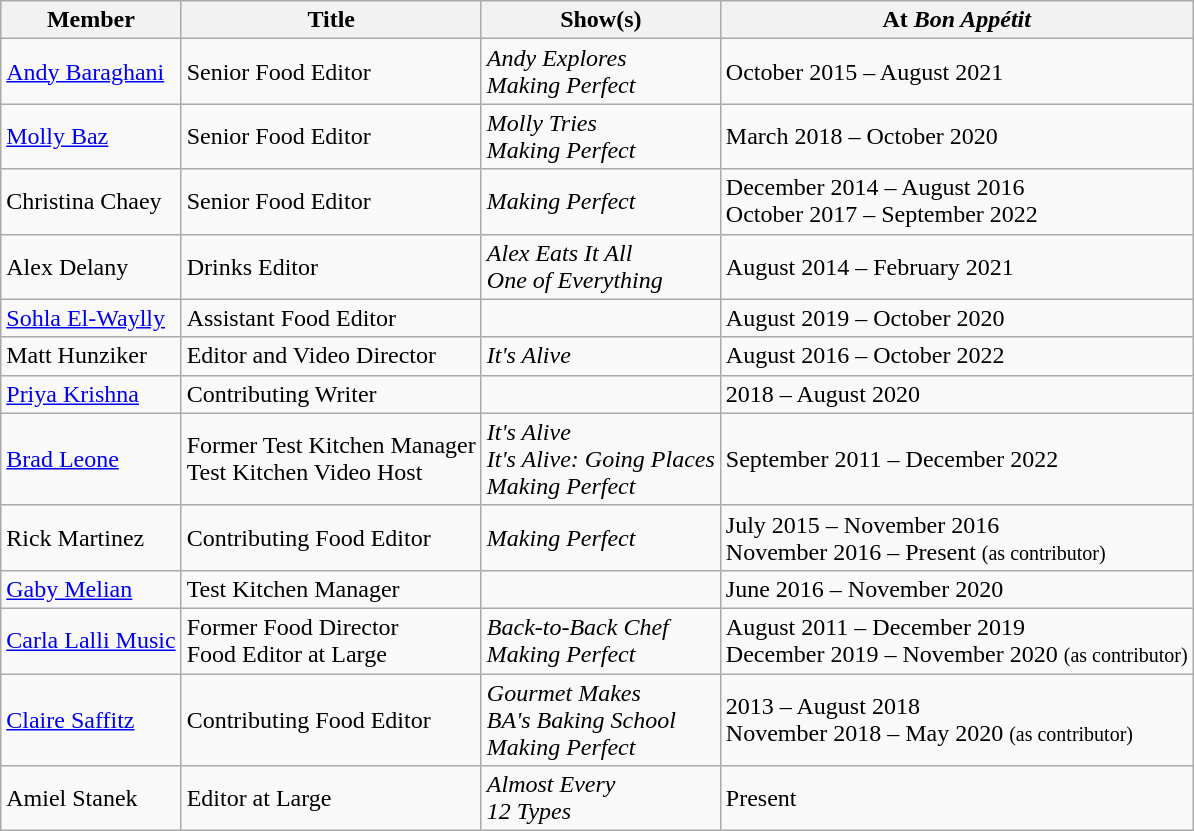<table class="wikitable">
<tr>
<th style="font-weight:bold;">Member</th>
<th style="font-weight:bold;">Title</th>
<th style="font-weight:bold;">Show(s)</th>
<th style="font-weight:bold;">At <em>Bon Appétit</em></th>
</tr>
<tr>
<td><a href='#'>Andy Baraghani</a></td>
<td>Senior Food Editor</td>
<td><em>Andy Explores</em><br><em>Making Perfect</em></td>
<td>October 2015 – August 2021</td>
</tr>
<tr>
<td><a href='#'>Molly Baz</a></td>
<td>Senior Food Editor</td>
<td><em>Molly Tries</em><br><em>Making Perfect</em></td>
<td>March 2018 –  October 2020</td>
</tr>
<tr>
<td>Christina Chaey</td>
<td>Senior Food Editor</td>
<td><em>Making Perfect</em></td>
<td>December 2014 – August 2016<br>October 2017 – September 2022</td>
</tr>
<tr>
<td>Alex Delany</td>
<td>Drinks Editor</td>
<td><em>Alex Eats It All</em><br><em>One of Everything</em></td>
<td>August 2014 – February 2021</td>
</tr>
<tr>
<td><a href='#'>Sohla El-Waylly</a></td>
<td>Assistant Food Editor</td>
<td></td>
<td>August 2019 – October 2020</td>
</tr>
<tr>
<td>Matt Hunziker</td>
<td>Editor and Video Director</td>
<td><em>It's Alive</em></td>
<td>August 2016 – October 2022</td>
</tr>
<tr>
<td><a href='#'>Priya Krishna</a></td>
<td>Contributing Writer</td>
<td></td>
<td>2018 – August 2020</td>
</tr>
<tr>
<td><a href='#'>Brad Leone</a></td>
<td>Former Test Kitchen Manager<br>Test Kitchen Video Host</td>
<td><em>It's Alive</em><br><em>It's Alive: Going Places</em><br><em>Making Perfect</em></td>
<td>September 2011 – December 2022</td>
</tr>
<tr>
<td>Rick Martinez</td>
<td>Contributing Food Editor</td>
<td><em>Making Perfect</em></td>
<td>July 2015 – November 2016<br>November 2016 – Present <small>(as contributor)</small></td>
</tr>
<tr>
<td><a href='#'>Gaby Melian</a></td>
<td>Test Kitchen Manager</td>
<td></td>
<td>June 2016 – November 2020</td>
</tr>
<tr>
<td><a href='#'>Carla Lalli Music</a></td>
<td>Former Food Director<br>Food Editor at Large</td>
<td><em>Back-to-Back Chef</em><br><em>Making Perfect</em></td>
<td>August 2011 – December 2019<br>December 2019 – November 2020 <small>(as contributor)</small></td>
</tr>
<tr>
<td><a href='#'>Claire Saffitz</a></td>
<td>Contributing Food Editor</td>
<td><em>Gourmet Makes</em><br><em>BA's Baking School</em><br><em>Making Perfect</em></td>
<td>2013 – August 2018<br>November 2018 – May 2020 <small>(as contributor)</small></td>
</tr>
<tr>
<td>Amiel Stanek</td>
<td>Editor at Large</td>
<td><em>Almost Every</em><br><em>12 Types</em></td>
<td>Present</td>
</tr>
</table>
